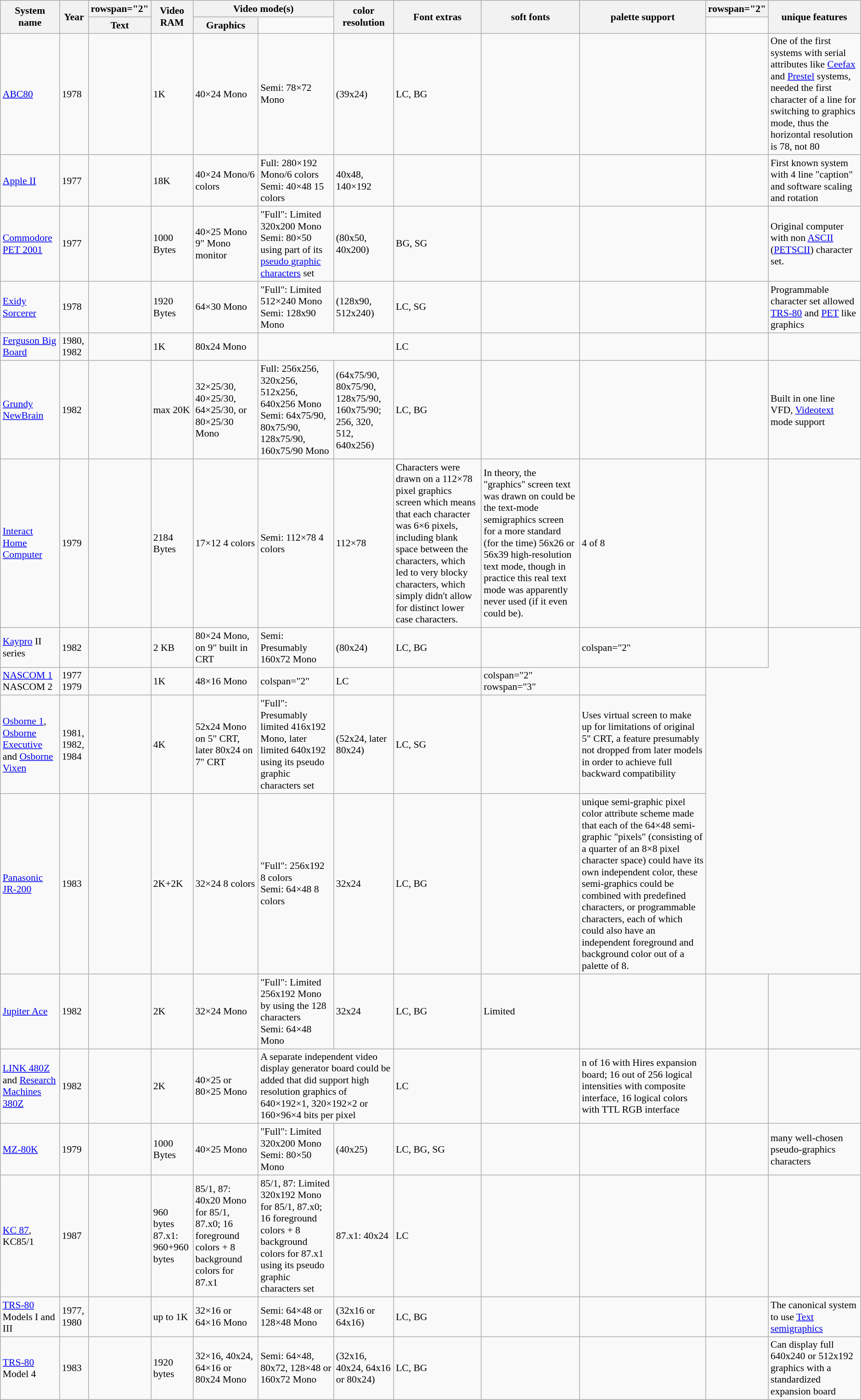<table class="wikitable" style="font-size: 90%;">
<tr>
<th rowspan="2">System name</th>
<th rowspan="2">Year</th>
<th>rowspan="2" </th>
<th rowspan="2">Video RAM</th>
<th colspan="2">Video mode(s)</th>
<th rowspan="2">color resolution</th>
<th rowspan="2">Font extras</th>
<th rowspan="2">soft fonts</th>
<th rowspan="2">palette support</th>
<th>rowspan="2" </th>
<th rowspan="2">unique features</th>
</tr>
<tr>
<th>Text</th>
<th>Graphics</th>
</tr>
<tr>
<td><a href='#'>ABC80</a></td>
<td>1978</td>
<td></td>
<td>1K</td>
<td>40×24 Mono</td>
<td>Semi: 78×72 Mono</td>
<td>(39x24)</td>
<td>LC, BG</td>
<td></td>
<td></td>
<td></td>
<td>One of the first systems with serial attributes like <a href='#'>Ceefax</a> and <a href='#'>Prestel</a> systems, needed the first character of a line for switching to graphics mode, thus the horizontal resolution is 78, not 80</td>
</tr>
<tr>
<td><a href='#'>Apple II</a></td>
<td>1977</td>
<td></td>
<td>18K</td>
<td>40×24 Mono/6 colors</td>
<td>Full: 280×192 Mono/6 colors Semi: 40×48 15 colors</td>
<td>40x48, 140×192</td>
<td></td>
<td></td>
<td></td>
<td></td>
<td>First known system with 4 line "caption" and software scaling and rotation</td>
</tr>
<tr>
<td><a href='#'>Commodore PET 2001</a></td>
<td>1977</td>
<td></td>
<td>1000 Bytes</td>
<td>40×25 Mono 9" Mono monitor</td>
<td>"Full": Limited 320x200 Mono<br>Semi: 80×50 using part of its <a href='#'>pseudo graphic characters</a> set</td>
<td>(80x50, 40x200)</td>
<td>BG, SG</td>
<td></td>
<td></td>
<td></td>
<td>Original computer with non <a href='#'>ASCII</a> (<a href='#'>PETSCII</a>) character set.</td>
</tr>
<tr>
<td><a href='#'>Exidy Sorcerer</a></td>
<td>1978</td>
<td></td>
<td>1920 Bytes</td>
<td>64×30 Mono</td>
<td>"Full": Limited 512×240 Mono<br>Semi: 128x90 Mono</td>
<td>(128x90, 512x240)</td>
<td>LC, SG</td>
<td></td>
<td></td>
<td></td>
<td>Programmable character set allowed <a href='#'>TRS-80</a> and <a href='#'>PET</a> like graphics</td>
</tr>
<tr>
<td><a href='#'>Ferguson Big Board</a></td>
<td>1980, 1982</td>
<td></td>
<td>1K</td>
<td>80x24 Mono</td>
<td colspan="2"></td>
<td>LC</td>
<td></td>
<td></td>
<td></td>
<td></td>
</tr>
<tr>
<td><a href='#'>Grundy NewBrain</a></td>
<td>1982</td>
<td></td>
<td>max 20K</td>
<td>32×25/30, 40×25/30, 64×25/30, or 80×25/30 Mono</td>
<td>Full: 256x256, 320x256, 512x256, 640x256 Mono<br>Semi: 64x75/90, 80x75/90, 128x75/90, 160x75/90 Mono</td>
<td>(64x75/90, 80x75/90, 128x75/90, 160x75/90; 256, 320, 512, 640x256)</td>
<td>LC, BG</td>
<td></td>
<td></td>
<td></td>
<td>Built in one line VFD, <a href='#'>Videotext</a> mode support</td>
</tr>
<tr>
<td><a href='#'>Interact Home Computer</a></td>
<td>1979</td>
<td></td>
<td>2184 Bytes</td>
<td>17×12 4 colors</td>
<td>Semi: 112×78 4 colors</td>
<td>112×78</td>
<td>Characters were drawn on a 112×78 pixel graphics screen which means that each character was 6×6 pixels, including blank space between the characters, which led to very blocky characters, which simply didn't allow for distinct lower case characters.</td>
<td>In theory, the "graphics" screen text was drawn on could be the text-mode semigraphics screen for a more standard (for the time) 56x26 or 56x39 high-resolution text mode, though in practice this real text mode was apparently never used (if it even could be).</td>
<td>4 of 8</td>
<td></td>
<td></td>
</tr>
<tr>
<td><a href='#'>Kaypro</a> II series</td>
<td>1982</td>
<td></td>
<td>2 KB</td>
<td>80×24 Mono, on 9" built in CRT</td>
<td>Semi: Presumably 160x72 Mono</td>
<td>(80x24)</td>
<td>LC, BG</td>
<td></td>
<td>colspan="2" </td>
<td></td>
</tr>
<tr>
<td><a href='#'>NASCOM 1</a> NASCOM 2</td>
<td>1977 1979</td>
<td></td>
<td>1K</td>
<td>48×16 Mono</td>
<td>colspan="2" </td>
<td>LC</td>
<td></td>
<td>colspan="2" rowspan="3" </td>
<td></td>
</tr>
<tr>
<td><a href='#'>Osborne 1</a>,<br><a href='#'>Osborne Executive</a> and <a href='#'>Osborne Vixen</a></td>
<td>1981, 1982, 1984</td>
<td></td>
<td>4K</td>
<td>52x24 Mono on 5" CRT, later 80x24 on 7" CRT</td>
<td>"Full": Presumably limited 416x192 Mono, later limited 640x192 using its pseudo graphic characters set</td>
<td>(52x24, later 80x24)</td>
<td>LC, SG</td>
<td></td>
<td>Uses virtual screen to make up for limitations of original 5" CRT, a feature presumably not dropped from later models in order to achieve full backward compatibility</td>
</tr>
<tr>
<td><a href='#'>Panasonic JR-200</a></td>
<td>1983</td>
<td></td>
<td>2K+2K</td>
<td>32×24 8 colors</td>
<td>"Full": 256x192 8 colors<br>Semi: 64×48 8 colors</td>
<td>32x24</td>
<td>LC, BG</td>
<td></td>
<td>unique semi-graphic pixel color attribute scheme made that each of the 64×48 semi-graphic "pixels" (consisting of a quarter of an 8×8 pixel character space) could have its own independent color, these semi-graphics could be combined with predefined characters, or programmable characters, each of which could also have an independent foreground and background color out of a palette of 8.</td>
</tr>
<tr>
<td><a href='#'>Jupiter Ace</a></td>
<td>1982</td>
<td></td>
<td>2K</td>
<td>32×24 Mono</td>
<td>"Full": Limited 256x192 Mono by using the 128 characters<br>Semi: 64×48 Mono</td>
<td>32x24</td>
<td>LC, BG</td>
<td>Limited</td>
<td></td>
<td></td>
<td></td>
</tr>
<tr>
<td><a href='#'>LINK 480Z</a>  and <a href='#'>Research Machines 380Z</a></td>
<td>1982</td>
<td></td>
<td>2K</td>
<td>40×25 or 80×25 Mono</td>
<td colspan="2">A separate independent video display generator board could be added that did support high resolution graphics of 640×192×1, 320×192×2 or 160×96×4 bits per pixel</td>
<td>LC</td>
<td></td>
<td>n of 16 with Hires expansion board; 16 out of 256 logical intensities with composite interface, 16 logical colors with TTL RGB interface</td>
<td></td>
<td></td>
</tr>
<tr>
<td><a href='#'>MZ-80K</a></td>
<td>1979</td>
<td></td>
<td>1000 Bytes</td>
<td>40×25 Mono</td>
<td>"Full": Limited 320x200 Mono<br>Semi: 80×50 Mono</td>
<td>(40x25)</td>
<td>LC, BG, SG</td>
<td></td>
<td></td>
<td></td>
<td>many well-chosen pseudo-graphics characters</td>
</tr>
<tr>
<td><a href='#'>KC 87</a>, KC85/1</td>
<td>1987</td>
<td></td>
<td>960 bytes<br>87.x1: 960+960 bytes</td>
<td>85/1, 87: 40x20 Mono for 85/1, 87.x0; 16 foreground colors + 8 background colors for 87.x1</td>
<td>85/1, 87: Limited 320x192 Mono for 85/1, 87.x0; 16 foreground colors + 8 background colors for 87.x1 using its pseudo graphic characters set</td>
<td>87.x1: 40x24</td>
<td>LC</td>
<td></td>
<td></td>
<td></td>
<td></td>
</tr>
<tr>
<td><a href='#'>TRS-80</a> Models I and III</td>
<td>1977, 1980</td>
<td></td>
<td>up to 1K</td>
<td>32×16 or 64×16 Mono</td>
<td>Semi: 64×48 or 128×48 Mono</td>
<td>(32x16 or 64x16)</td>
<td>LC, BG</td>
<td></td>
<td></td>
<td></td>
<td>The canonical system to use <a href='#'>Text semigraphics</a></td>
</tr>
<tr>
<td><a href='#'>TRS-80</a> Model 4</td>
<td>1983</td>
<td></td>
<td>1920 bytes</td>
<td>32×16, 40x24, 64×16 or 80x24 Mono</td>
<td>Semi: 64×48, 80x72, 128×48 or 160x72 Mono</td>
<td>(32x16, 40x24, 64x16 or 80x24)</td>
<td>LC, BG</td>
<td></td>
<td></td>
<td></td>
<td>Can display full 640x240 or 512x192 graphics with a standardized expansion board</td>
</tr>
</table>
